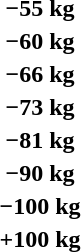<table>
<tr>
<th rowspan=2>−55 kg</th>
<td rowspan=2></td>
<td rowspan=2></td>
<td></td>
</tr>
<tr>
<td></td>
</tr>
<tr>
<th rowspan=2>−60 kg</th>
<td rowspan=2></td>
<td rowspan=2></td>
<td></td>
</tr>
<tr>
<td></td>
</tr>
<tr>
<th rowspan=2>−66 kg</th>
<td rowspan=2></td>
<td rowspan=2></td>
<td></td>
</tr>
<tr>
<td></td>
</tr>
<tr>
<th rowspan=2>−73 kg</th>
<td rowspan=2></td>
<td rowspan=2></td>
<td></td>
</tr>
<tr>
<td></td>
</tr>
<tr>
<th rowspan=2>−81 kg</th>
<td rowspan=2></td>
<td rowspan=2></td>
<td></td>
</tr>
<tr>
<td></td>
</tr>
<tr>
<th rowspan=2>−90 kg</th>
<td rowspan=2></td>
<td rowspan=2></td>
<td></td>
</tr>
<tr>
<td></td>
</tr>
<tr>
<th rowspan=2>−100 kg</th>
<td rowspan=2></td>
<td rowspan=2></td>
<td></td>
</tr>
<tr>
<td></td>
</tr>
<tr>
<th rowspan=2>+100 kg</th>
<td rowspan=2></td>
<td rowspan=2></td>
<td></td>
</tr>
<tr>
<td></td>
</tr>
</table>
